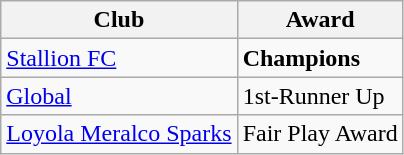<table class="wikitable" style="text-align:center; float:left; margin-right:1em">
<tr>
<th>Club</th>
<th>Award</th>
</tr>
<tr>
<td align="left"><a href='#'>Stallion FC</a></td>
<td align="left"><strong>Champions</strong></td>
</tr>
<tr>
<td align="left"><a href='#'>Global</a></td>
<td align="left">1st-Runner Up</td>
</tr>
<tr>
<td align="left"><a href='#'>Loyola Meralco Sparks</a></td>
<td align="left">Fair Play Award</td>
</tr>
</table>
